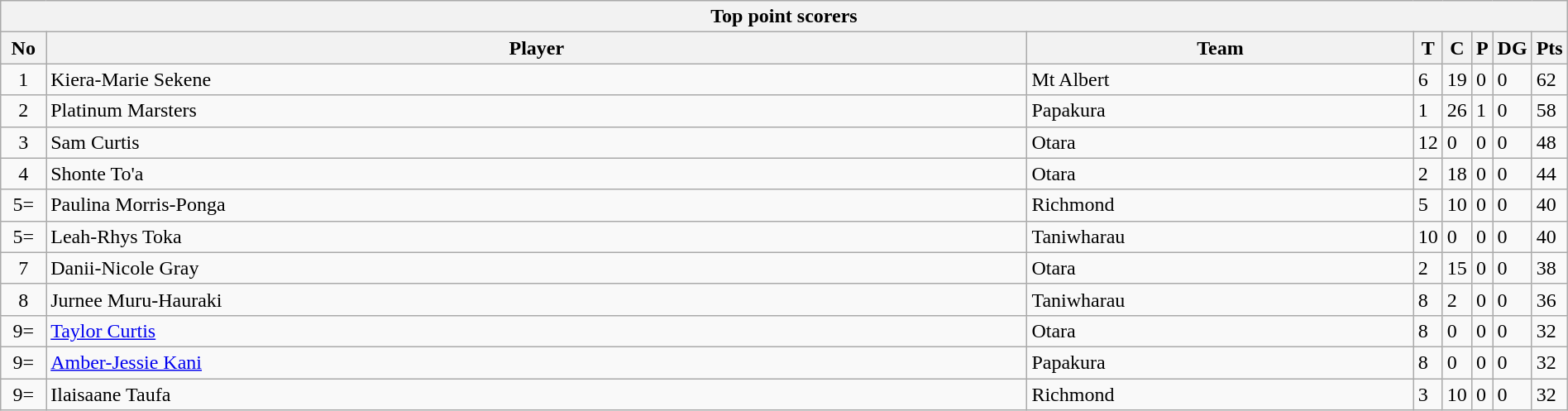<table class="wikitable collapsible sortable" style="text-align:left; font-size:100%; width:100%;">
<tr>
<th colspan="150%">Top point scorers</th>
</tr>
<tr>
<th style="width:3%;">No</th>
<th style="width:70%;">Player</th>
<th style="width:40%;">Team</th>
<th style="width:3%;">T</th>
<th style="width:3%;">C</th>
<th style="width:3%;">P</th>
<th style="width:3%;">DG</th>
<th style="width:6%;">Pts<br></th>
</tr>
<tr>
<td style="text-align:center;">1</td>
<td>Kiera-Marie Sekene</td>
<td>Mt Albert</td>
<td>6</td>
<td>19</td>
<td>0</td>
<td>0</td>
<td>62</td>
</tr>
<tr>
<td style="text-align:center;">2</td>
<td>Platinum Marsters</td>
<td>Papakura</td>
<td>1</td>
<td>26</td>
<td>1</td>
<td>0</td>
<td>58</td>
</tr>
<tr>
<td style="text-align:center;">3</td>
<td>Sam Curtis</td>
<td>Otara</td>
<td>12</td>
<td>0</td>
<td>0</td>
<td>0</td>
<td>48</td>
</tr>
<tr>
<td style="text-align:center;">4</td>
<td>Shonte To'a</td>
<td>Otara</td>
<td>2</td>
<td>18</td>
<td>0</td>
<td>0</td>
<td>44</td>
</tr>
<tr>
<td style="text-align:center;">5=</td>
<td>Paulina Morris-Ponga</td>
<td>Richmond</td>
<td>5</td>
<td>10</td>
<td>0</td>
<td>0</td>
<td>40</td>
</tr>
<tr>
<td style="text-align:center;">5=</td>
<td>Leah-Rhys Toka</td>
<td>Taniwharau</td>
<td>10</td>
<td>0</td>
<td>0</td>
<td>0</td>
<td>40</td>
</tr>
<tr>
<td style="text-align:center;">7</td>
<td>Danii-Nicole Gray</td>
<td>Otara</td>
<td>2</td>
<td>15</td>
<td>0</td>
<td>0</td>
<td>38</td>
</tr>
<tr>
<td style="text-align:center;">8</td>
<td>Jurnee Muru-Hauraki</td>
<td>Taniwharau</td>
<td>8</td>
<td>2</td>
<td>0</td>
<td>0</td>
<td>36</td>
</tr>
<tr>
<td style="text-align:center;">9=</td>
<td><a href='#'>Taylor Curtis</a></td>
<td>Otara</td>
<td>8</td>
<td>0</td>
<td>0</td>
<td>0</td>
<td>32</td>
</tr>
<tr>
<td style="text-align:center;">9=</td>
<td><a href='#'>Amber-Jessie Kani</a></td>
<td>Papakura</td>
<td>8</td>
<td>0</td>
<td>0</td>
<td>0</td>
<td>32</td>
</tr>
<tr>
<td style="text-align:center;">9=</td>
<td>Ilaisaane Taufa</td>
<td>Richmond</td>
<td>3</td>
<td>10</td>
<td>0</td>
<td>0</td>
<td>32</td>
</tr>
</table>
